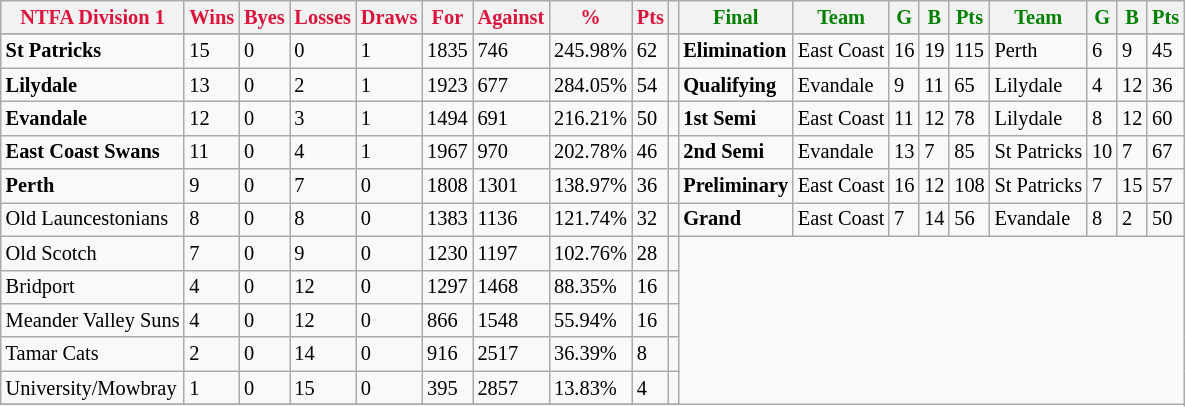<table style="font-size: 85%; text-align: left;" class="wikitable">
<tr>
<th style="color:crimson">NTFA Division 1</th>
<th style="color:crimson">Wins</th>
<th style="color:crimson">Byes</th>
<th style="color:crimson">Losses</th>
<th style="color:crimson">Draws</th>
<th style="color:crimson">For</th>
<th style="color:crimson">Against</th>
<th style="color:crimson">%</th>
<th style="color:crimson">Pts</th>
<th></th>
<th style="color:green">Final</th>
<th style="color:green">Team</th>
<th style="color:green">G</th>
<th style="color:green">B</th>
<th style="color:green">Pts</th>
<th style="color:green">Team</th>
<th style="color:green">G</th>
<th style="color:green">B</th>
<th style="color:green">Pts</th>
</tr>
<tr>
</tr>
<tr>
</tr>
<tr>
<td><strong>	St Patricks	</strong></td>
<td>15</td>
<td>0</td>
<td>0</td>
<td>1</td>
<td>1835</td>
<td>746</td>
<td>245.98%</td>
<td>62</td>
<td></td>
<td><strong>Elimination</strong></td>
<td>East Coast</td>
<td>16</td>
<td>19</td>
<td>115</td>
<td>Perth</td>
<td>6</td>
<td>9</td>
<td>45</td>
</tr>
<tr>
<td><strong>	Lilydale	</strong></td>
<td>13</td>
<td>0</td>
<td>2</td>
<td>1</td>
<td>1923</td>
<td>677</td>
<td>284.05%</td>
<td>54</td>
<td></td>
<td><strong>Qualifying</strong></td>
<td>Evandale</td>
<td>9</td>
<td>11</td>
<td>65</td>
<td>Lilydale</td>
<td>4</td>
<td>12</td>
<td>36</td>
</tr>
<tr>
<td><strong>	Evandale	</strong></td>
<td>12</td>
<td>0</td>
<td>3</td>
<td>1</td>
<td>1494</td>
<td>691</td>
<td>216.21%</td>
<td>50</td>
<td></td>
<td><strong>1st Semi</strong></td>
<td>East Coast</td>
<td>11</td>
<td>12</td>
<td>78</td>
<td>Lilydale</td>
<td>8</td>
<td>12</td>
<td>60</td>
</tr>
<tr>
<td><strong>	East Coast Swans	</strong></td>
<td>11</td>
<td>0</td>
<td>4</td>
<td>1</td>
<td>1967</td>
<td>970</td>
<td>202.78%</td>
<td>46</td>
<td></td>
<td><strong>2nd Semi</strong></td>
<td>Evandale</td>
<td>13</td>
<td>7</td>
<td>85</td>
<td>St Patricks</td>
<td>10</td>
<td>7</td>
<td>67</td>
</tr>
<tr>
<td><strong>	Perth	</strong></td>
<td>9</td>
<td>0</td>
<td>7</td>
<td>0</td>
<td>1808</td>
<td>1301</td>
<td>138.97%</td>
<td>36</td>
<td></td>
<td><strong>Preliminary</strong></td>
<td>East Coast</td>
<td>16</td>
<td>12</td>
<td>108</td>
<td>St Patricks</td>
<td>7</td>
<td>15</td>
<td>57</td>
</tr>
<tr>
<td>Old Launcestonians</td>
<td>8</td>
<td>0</td>
<td>8</td>
<td>0</td>
<td>1383</td>
<td>1136</td>
<td>121.74%</td>
<td>32</td>
<td></td>
<td><strong>Grand</strong></td>
<td>East Coast</td>
<td>7</td>
<td>14</td>
<td>56</td>
<td>Evandale</td>
<td>8</td>
<td>2</td>
<td>50</td>
</tr>
<tr>
<td>Old Scotch</td>
<td>7</td>
<td>0</td>
<td>9</td>
<td>0</td>
<td>1230</td>
<td>1197</td>
<td>102.76%</td>
<td>28</td>
<td></td>
</tr>
<tr>
<td>Bridport</td>
<td>4</td>
<td>0</td>
<td>12</td>
<td>0</td>
<td>1297</td>
<td>1468</td>
<td>88.35%</td>
<td>16</td>
<td></td>
</tr>
<tr>
<td>Meander Valley Suns</td>
<td>4</td>
<td>0</td>
<td>12</td>
<td>0</td>
<td>866</td>
<td>1548</td>
<td>55.94%</td>
<td>16</td>
<td></td>
</tr>
<tr>
<td>Tamar Cats</td>
<td>2</td>
<td>0</td>
<td>14</td>
<td>0</td>
<td>916</td>
<td>2517</td>
<td>36.39%</td>
<td>8</td>
<td></td>
</tr>
<tr>
<td>University/Mowbray</td>
<td>1</td>
<td>0</td>
<td>15</td>
<td>0</td>
<td>395</td>
<td>2857</td>
<td>13.83%</td>
<td>4</td>
<td></td>
</tr>
<tr>
</tr>
</table>
